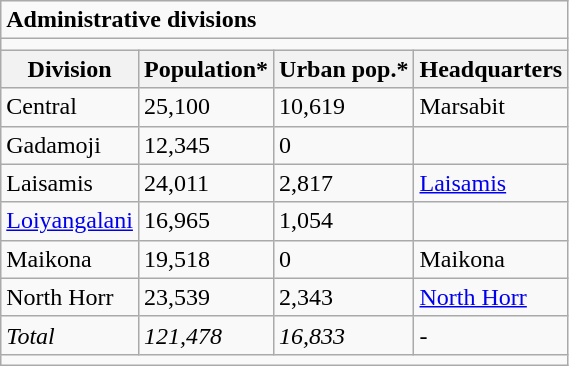<table class="wikitable">
<tr>
<td colspan="4"><strong>Administrative divisions</strong></td>
</tr>
<tr>
<td colspan="4"></td>
</tr>
<tr>
<th>Division</th>
<th>Population*</th>
<th>Urban pop.*</th>
<th>Headquarters</th>
</tr>
<tr>
<td>Central</td>
<td>25,100</td>
<td>10,619</td>
<td>Marsabit</td>
</tr>
<tr>
<td>Gadamoji</td>
<td>12,345</td>
<td>0</td>
<td></td>
</tr>
<tr>
<td>Laisamis</td>
<td>24,011</td>
<td>2,817</td>
<td><a href='#'>Laisamis</a></td>
</tr>
<tr>
<td><a href='#'>Loiyangalani</a></td>
<td>16,965</td>
<td>1,054</td>
<td></td>
</tr>
<tr>
<td>Maikona</td>
<td>19,518</td>
<td>0</td>
<td>Maikona</td>
</tr>
<tr>
<td>North Horr</td>
<td>23,539</td>
<td>2,343</td>
<td><a href='#'>North Horr</a></td>
</tr>
<tr>
<td><em>Total</em></td>
<td><em>121,478</em></td>
<td><em>16,833</em></td>
<td>-</td>
</tr>
<tr>
<td colspan="4"></td>
</tr>
</table>
